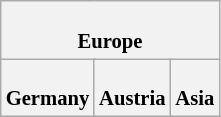<table class="wikitable plainrowheaders" style="background:#fff; font-size:86%; line-height:16px; border:grey solid 1px; border-collapse:collapse;">
<tr>
<th colspan="6"><br>Europe
</th>
</tr>
<tr>
<th colspan=2><br>Germany
</th>
<th colspan=2><br>Austria
</th>
<th colspan=2><br>Asia
</th>
</tr>
</table>
